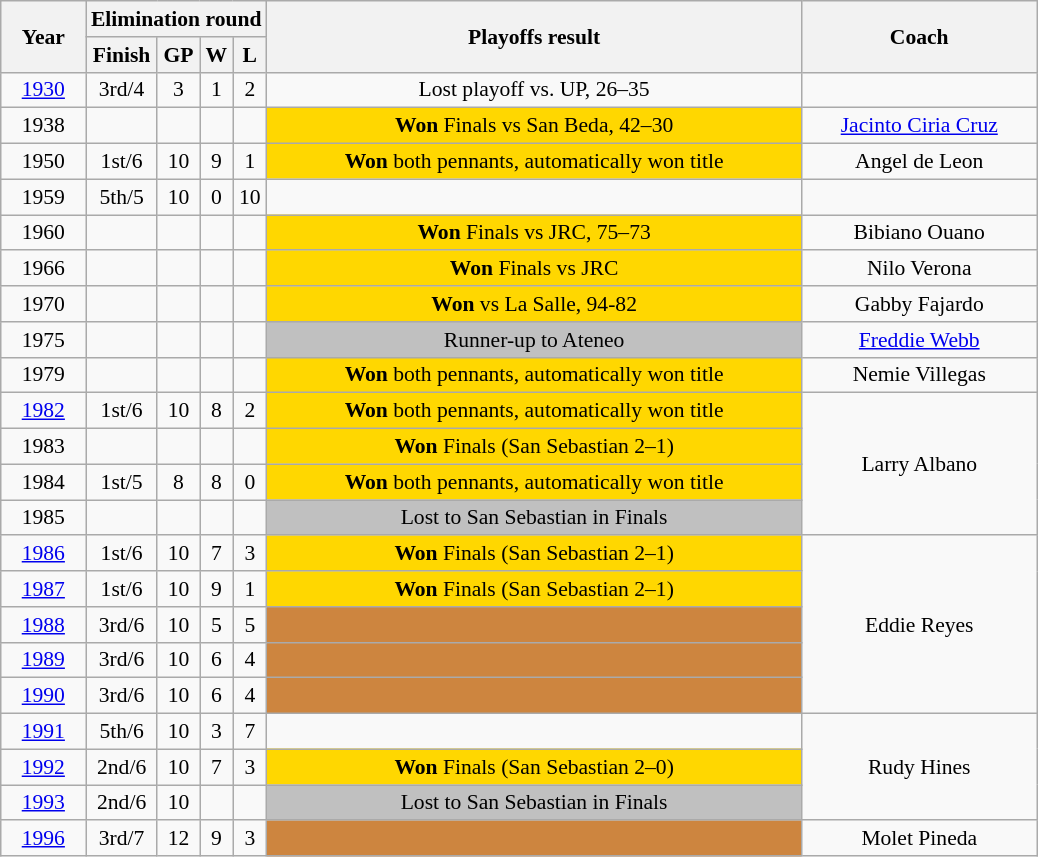<table class=wikitable style="text-align:center; font-size:90%;">
<tr>
<th rowspan="2" width="50px">Year</th>
<th colspan="4">Elimination round</th>
<th rowspan="2" width="350px">Playoffs result</th>
<th rowspan="2" width="150px">Coach</th>
</tr>
<tr>
<th>Finish</th>
<th>GP</th>
<th>W</th>
<th>L</th>
</tr>
<tr>
<td><a href='#'>1930</a></td>
<td>3rd/4</td>
<td>3</td>
<td>1</td>
<td>2</td>
<td>Lost playoff vs. UP, 26–35</td>
<td></td>
</tr>
<tr>
<td>1938</td>
<td></td>
<td></td>
<td></td>
<td></td>
<td bgcolor="gold"><strong>Won</strong> Finals vs San Beda, 42–30</td>
<td><a href='#'>Jacinto Ciria Cruz</a></td>
</tr>
<tr>
<td>1950</td>
<td>1st/6</td>
<td>10</td>
<td>9</td>
<td>1</td>
<td bgcolor="gold"><strong>Won</strong> both pennants, automatically won title</td>
<td>Angel de Leon</td>
</tr>
<tr>
<td>1959</td>
<td>5th/5</td>
<td>10</td>
<td>0</td>
<td>10</td>
<td></td>
<td></td>
</tr>
<tr>
<td>1960</td>
<td></td>
<td></td>
<td></td>
<td></td>
<td bgcolor="gold"><strong>Won</strong> Finals vs JRC, 75–73</td>
<td>Bibiano Ouano</td>
</tr>
<tr>
<td>1966</td>
<td></td>
<td></td>
<td></td>
<td></td>
<td bgcolor="gold"><strong>Won</strong> Finals vs JRC</td>
<td>Nilo Verona</td>
</tr>
<tr>
<td>1970</td>
<td></td>
<td></td>
<td></td>
<td></td>
<td bgcolor="gold"><strong>Won</strong> vs La Salle, 94-82</td>
<td>Gabby Fajardo</td>
</tr>
<tr>
<td>1975</td>
<td></td>
<td></td>
<td></td>
<td></td>
<td bgcolor="silver">Runner-up to Ateneo</td>
<td><a href='#'>Freddie Webb</a></td>
</tr>
<tr>
<td>1979</td>
<td></td>
<td></td>
<td></td>
<td></td>
<td bgcolor="gold"><strong>Won</strong> both pennants, automatically won title</td>
<td>Nemie Villegas</td>
</tr>
<tr>
<td><a href='#'>1982</a></td>
<td>1st/6</td>
<td>10</td>
<td>8</td>
<td>2</td>
<td bgcolor="gold"><strong>Won</strong> both pennants, automatically won title</td>
<td rowspan="4">Larry Albano</td>
</tr>
<tr>
<td>1983</td>
<td></td>
<td></td>
<td></td>
<td></td>
<td bgcolor="gold"><strong>Won</strong> Finals (San Sebastian 2–1)</td>
</tr>
<tr>
<td>1984</td>
<td>1st/5</td>
<td>8</td>
<td>8</td>
<td>0</td>
<td bgcolor="gold"><strong>Won</strong> both pennants, automatically won title</td>
</tr>
<tr>
<td>1985</td>
<td></td>
<td></td>
<td></td>
<td></td>
<td bgcolor="silver">Lost to San Sebastian in Finals</td>
</tr>
<tr>
<td><a href='#'>1986</a></td>
<td>1st/6</td>
<td>10</td>
<td>7</td>
<td>3</td>
<td bgcolor="gold"><strong>Won</strong> Finals (San Sebastian 2–1)</td>
<td rowspan="5">Eddie Reyes</td>
</tr>
<tr>
<td><a href='#'>1987</a></td>
<td>1st/6</td>
<td>10</td>
<td>9</td>
<td>1</td>
<td bgcolor="gold"><strong>Won</strong> Finals (San Sebastian 2–1)</td>
</tr>
<tr>
<td><a href='#'>1988</a></td>
<td>3rd/6</td>
<td>10</td>
<td>5</td>
<td>5</td>
<td bgcolor="peru"></td>
</tr>
<tr>
<td><a href='#'>1989</a></td>
<td>3rd/6</td>
<td>10</td>
<td>6</td>
<td>4</td>
<td bgcolor="peru"></td>
</tr>
<tr>
<td><a href='#'>1990</a></td>
<td>3rd/6</td>
<td>10</td>
<td>6</td>
<td>4</td>
<td bgcolor="peru"></td>
</tr>
<tr>
<td><a href='#'>1991</a></td>
<td>5th/6</td>
<td>10</td>
<td>3</td>
<td>7</td>
<td></td>
<td rowspan="3">Rudy Hines</td>
</tr>
<tr>
<td><a href='#'>1992</a></td>
<td>2nd/6</td>
<td>10</td>
<td>7</td>
<td>3</td>
<td bgcolor="gold"><strong>Won</strong> Finals (San Sebastian 2–0)</td>
</tr>
<tr>
<td><a href='#'>1993</a></td>
<td>2nd/6</td>
<td>10</td>
<td></td>
<td></td>
<td bgcolor="silver">Lost to San Sebastian in Finals</td>
</tr>
<tr>
<td><a href='#'>1996</a></td>
<td>3rd/7</td>
<td>12</td>
<td>9</td>
<td>3</td>
<td bgcolor="peru"></td>
<td>Molet Pineda</td>
</tr>
</table>
